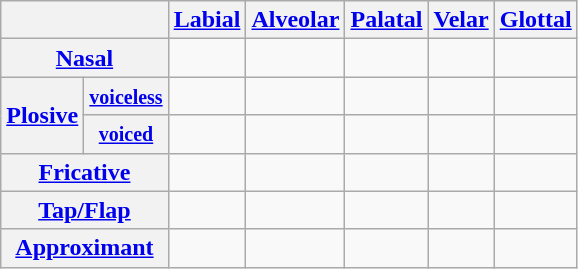<table class="wikitable" style="text-align:center">
<tr>
<th colspan="2"></th>
<th><a href='#'>Labial</a></th>
<th><a href='#'>Alveolar</a></th>
<th><a href='#'>Palatal</a></th>
<th><a href='#'>Velar</a></th>
<th><a href='#'>Glottal</a></th>
</tr>
<tr>
<th colspan="2"><a href='#'>Nasal</a></th>
<td></td>
<td></td>
<td></td>
<td></td>
<td></td>
</tr>
<tr>
<th rowspan="2"><a href='#'>Plosive</a></th>
<th><small><a href='#'>voiceless</a></small></th>
<td></td>
<td></td>
<td></td>
<td></td>
<td></td>
</tr>
<tr>
<th><small><a href='#'>voiced</a></small></th>
<td></td>
<td></td>
<td></td>
<td></td>
<td></td>
</tr>
<tr>
<th colspan="2"><a href='#'>Fricative</a></th>
<td></td>
<td></td>
<td></td>
<td></td>
<td></td>
</tr>
<tr>
<th colspan="2"><a href='#'>Tap/Flap</a></th>
<td></td>
<td></td>
<td></td>
<td></td>
<td></td>
</tr>
<tr>
<th colspan="2"><a href='#'>Approximant</a></th>
<td></td>
<td></td>
<td></td>
<td></td>
<td></td>
</tr>
</table>
